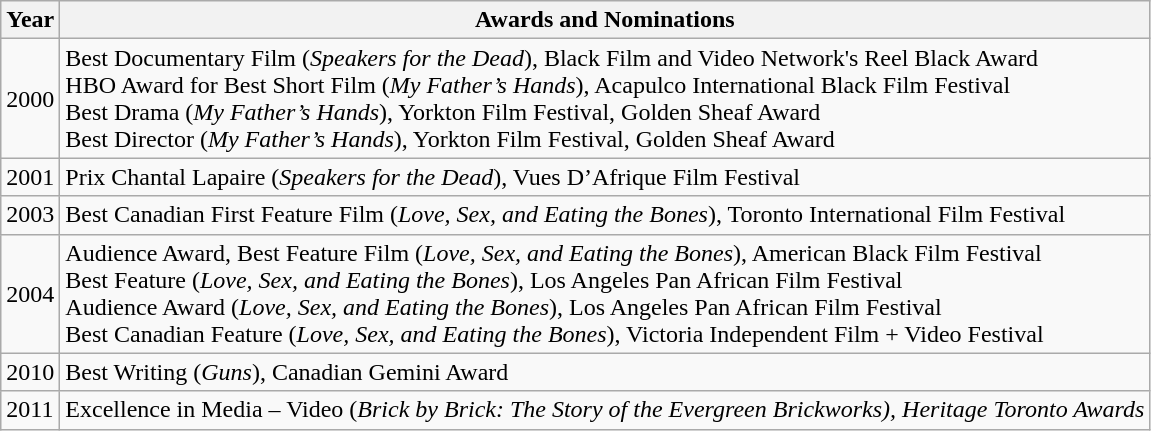<table class="wikitable">
<tr>
<th>Year</th>
<th>Awards and Nominations</th>
</tr>
<tr>
<td>2000</td>
<td>Best Documentary Film (<em>Speakers for the Dead</em>), Black Film and Video Network's Reel Black Award<br>HBO Award for Best Short Film (<em>My Father’s Hands</em>), Acapulco International Black Film Festival<br>Best Drama (<em>My Father’s Hands</em>), Yorkton Film Festival, Golden Sheaf Award<br>Best Director (<em>My Father’s Hands</em>), Yorkton Film Festival, Golden Sheaf Award</td>
</tr>
<tr>
<td>2001</td>
<td>Prix Chantal Lapaire (<em>Speakers for the Dead</em>), Vues D’Afrique Film Festival</td>
</tr>
<tr>
<td>2003</td>
<td>Best Canadian First Feature Film (<em>Love, Sex, and Eating the Bones</em>), Toronto International Film Festival</td>
</tr>
<tr>
<td>2004</td>
<td>Audience Award, Best Feature Film (<em>Love, Sex, and Eating the Bones</em>), American Black Film Festival<br>Best Feature (<em>Love, Sex, and Eating the Bones</em>), Los Angeles Pan African Film Festival<br>Audience Award (<em>Love, Sex, and Eating the Bones</em>), Los Angeles Pan African Film Festival<br>Best Canadian Feature (<em>Love, Sex, and Eating the Bones</em>), Victoria Independent Film + Video Festival</td>
</tr>
<tr>
<td>2010</td>
<td>Best Writing (<em>Guns</em>), Canadian Gemini Award</td>
</tr>
<tr>
<td>2011</td>
<td>Excellence in Media – Video (<em>Brick by Brick: The Story of the Evergreen Brickworks), Heritage Toronto Awards</em></td>
</tr>
</table>
